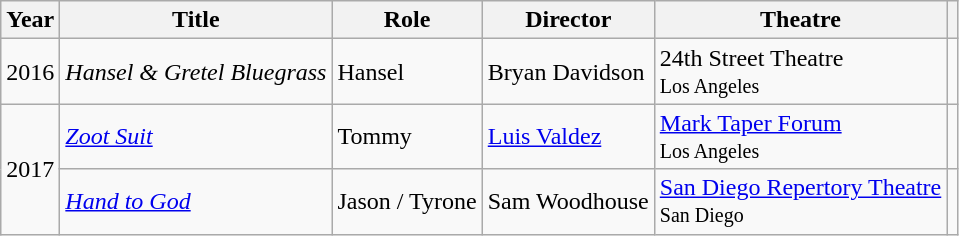<table class="wikitable sortable">
<tr>
<th>Year</th>
<th>Title</th>
<th>Role</th>
<th>Director</th>
<th>Theatre</th>
<th></th>
</tr>
<tr>
<td>2016</td>
<td><em>Hansel & Gretel Bluegrass</em></td>
<td>Hansel</td>
<td>Bryan Davidson</td>
<td>24th Street Theatre <br> <small> Los Angeles </small></td>
<td></td>
</tr>
<tr>
<td rowspan="2">2017</td>
<td><em><a href='#'>Zoot Suit</a></em></td>
<td>Tommy</td>
<td><a href='#'>Luis Valdez</a></td>
<td><a href='#'>Mark Taper Forum</a> <br> <small>  Los Angeles </small></td>
<td></td>
</tr>
<tr>
<td><em><a href='#'>Hand to God</a></em></td>
<td>Jason / Tyrone</td>
<td>Sam Woodhouse</td>
<td><a href='#'>San Diego Repertory Theatre</a> <br> <small> San Diego </small></td>
<td></td>
</tr>
</table>
